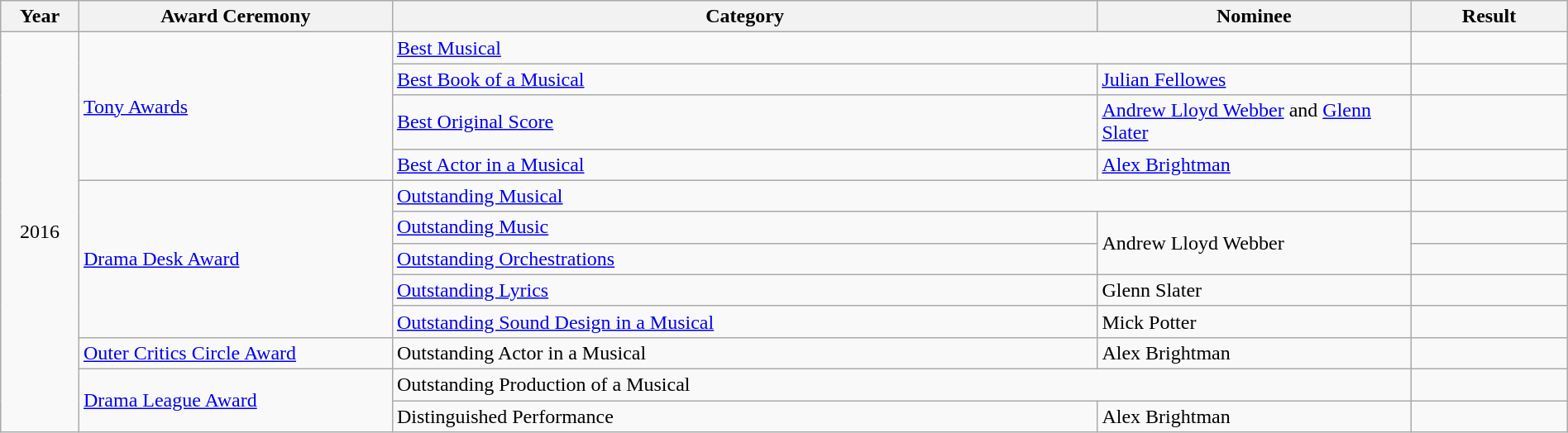<table class="wikitable" style="width:100%;">
<tr>
<th style="width:5%;">Year</th>
<th style="width:20%;">Award Ceremony</th>
<th style="width:45%;">Category</th>
<th style="width:20%;">Nominee</th>
<th style="width:10%;">Result</th>
</tr>
<tr>
<td rowspan="12" style="text-align:center;">2016</td>
<td rowspan="4"><a href='#'>Tony Awards</a></td>
<td colspan="2"><a href='#'>Best Musical</a></td>
<td></td>
</tr>
<tr>
<td><a href='#'>Best Book of a Musical</a></td>
<td><a href='#'>Julian Fellowes</a></td>
<td></td>
</tr>
<tr>
<td><a href='#'>Best Original Score</a></td>
<td><a href='#'>Andrew Lloyd Webber</a> and <a href='#'>Glenn Slater</a></td>
<td></td>
</tr>
<tr>
<td><a href='#'>Best Actor in a Musical</a></td>
<td><a href='#'>Alex Brightman</a></td>
<td></td>
</tr>
<tr>
<td rowspan="5"><a href='#'>Drama Desk Award</a></td>
<td colspan="2"><a href='#'>Outstanding Musical</a></td>
<td></td>
</tr>
<tr>
<td><a href='#'>Outstanding Music</a></td>
<td rowspan="2">Andrew Lloyd Webber</td>
<td></td>
</tr>
<tr>
<td><a href='#'>Outstanding Orchestrations</a></td>
<td></td>
</tr>
<tr>
<td><a href='#'>Outstanding Lyrics</a></td>
<td>Glenn Slater</td>
<td></td>
</tr>
<tr>
<td><a href='#'>Outstanding Sound Design in a Musical</a></td>
<td>Mick Potter</td>
<td></td>
</tr>
<tr>
<td><a href='#'>Outer Critics Circle Award</a></td>
<td>Outstanding Actor in a Musical</td>
<td>Alex Brightman</td>
<td></td>
</tr>
<tr>
<td rowspan="2"><a href='#'>Drama League Award</a></td>
<td colspan="2">Outstanding Production of a Musical</td>
<td></td>
</tr>
<tr>
<td>Distinguished Performance</td>
<td>Alex Brightman</td>
<td></td>
</tr>
</table>
